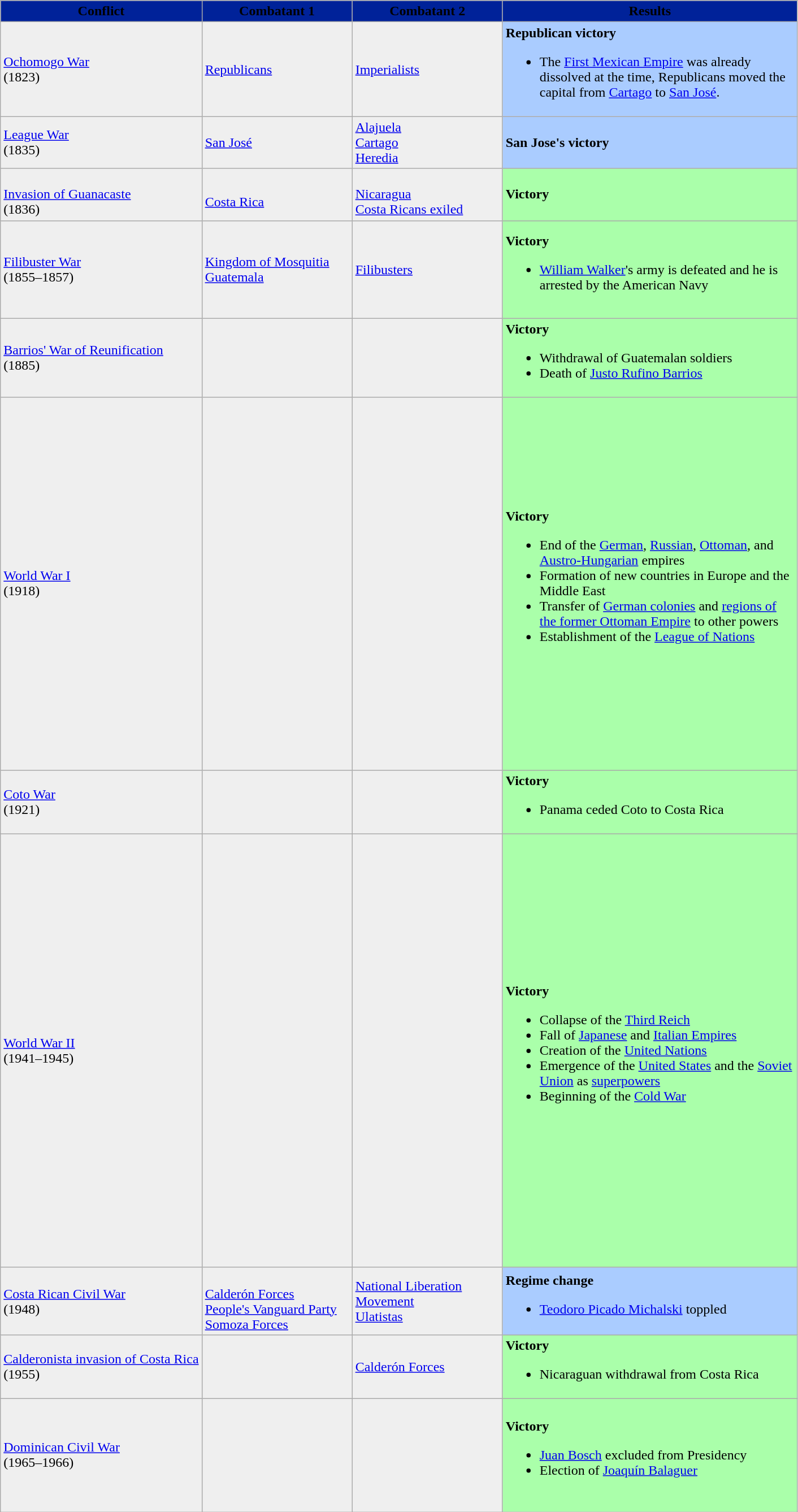<table class="wikitable">
<tr>
<th style="background:#002299" rowspan="1"><span>Conflict</span></th>
<th style="background:#002299" rowspan="1" width=170px><span>Combatant 1</span></th>
<th style="background:#002299" rowspan="1" width=170px><span>Combatant 2</span></th>
<th style="background:#002299" rowspan="1" width=340px><span>Results</span></th>
</tr>
<tr>
<td style="background:#efefef"><a href='#'>Ochomogo War</a><br>(1823)</td>
<td style="background:#efefef"> <a href='#'>Republicans</a></td>
<td style="background:#efefef"> <a href='#'>Imperialists</a></td>
<td style="background:#ACF"><strong>Republican victory</strong><br><ul><li>The <a href='#'>First Mexican Empire</a> was already dissolved at the time, Republicans moved the capital from <a href='#'>Cartago</a> to <a href='#'>San José</a>.</li></ul></td>
</tr>
<tr>
<td style="background:#efefef"><a href='#'>League War</a><br>(1835)</td>
<td style="background:#efefef"> <a href='#'>San José</a></td>
<td style="background:#efefef"> <a href='#'>Alajuela</a><br> <a href='#'>Cartago</a><br> <a href='#'>Heredia</a></td>
<td style="background:#ACF"><strong>San Jose's victory</strong></td>
</tr>
<tr>
<td style="background:#efefef"><br><a href='#'>Invasion of Guanacaste</a><br>(1836)</td>
<td style="background:#efefef"><br> <a href='#'>Costa Rica</a></td>
<td style="background:#efefef"><br> <a href='#'>Nicaragua</a><br> <a href='#'>Costa Ricans exiled</a></td>
<td style="background:#AFA"><strong>Victory</strong></td>
</tr>
<tr>
<td style="background:#efefef"><a href='#'>Filibuster War</a><br>(1855–1857)</td>
<td style="background:#efefef"><br><br> <a href='#'>Kingdom of Mosquitia</a><br> <a href='#'>Guatemala</a><br><br><br></td>
<td style="background:#efefef"> <a href='#'>Filibusters</a></td>
<td style="background:#AFA"><strong>Victory</strong><br><ul><li><a href='#'>William Walker</a>'s army is defeated and he is arrested by the American Navy</li></ul></td>
</tr>
<tr>
<td style="background:#efefef"><a href='#'>Barrios' War of Reunification</a><br>(1885)</td>
<td style="background:#efefef"><br><br><br></td>
<td style="background:#efefef"><br></td>
<td style="background:#AFA"><strong>Victory</strong><br><ul><li>Withdrawal of Guatemalan soldiers</li><li>Death of <a href='#'>Justo Rufino Barrios</a></li></ul></td>
</tr>
<tr>
<td style="background:#efefef"><a href='#'>World War I</a><br>(1918)</td>
<td style="background:#efefef"><br><br><br><br><br><br><br><br><br><br><br><br><br><br><br><br><br><br><br><br><br><br><br><br></td>
<td style="background:#efefef"><br><br><br></td>
<td style="background:#AFA"><strong>Victory</strong><br><ul><li>End of the <a href='#'>German</a>, <a href='#'>Russian</a>, <a href='#'>Ottoman</a>, and <a href='#'>Austro-Hungarian</a> empires</li><li>Formation of new countries in Europe and the Middle East</li><li>Transfer of <a href='#'>German colonies</a> and <a href='#'>regions of the former Ottoman Empire</a> to other powers</li><li>Establishment of the <a href='#'>League of Nations</a></li></ul></td>
</tr>
<tr>
<td style="background:#efefef"><a href='#'>Coto War</a><br>(1921)</td>
<td style="background:#efefef"></td>
<td style="background:#efefef"></td>
<td style="background:#AFA"><strong>Victory</strong><br><ul><li>Panama ceded Coto to Costa Rica</li></ul></td>
</tr>
<tr>
<td style="background:#efefef"><a href='#'>World War II</a><br>(1941–1945)</td>
<td style="background:#efefef"><br><br><br><br><br><br><br><br><br><br><br><br><br><br><br><br><br><br><br><br><br><br><br><br><br><br><br><br></td>
<td style="background:#efefef"><br><br><br><br><br><br><br><br><br><br></td>
<td style="background:#AFA"><strong>Victory</strong><br><ul><li>Collapse of the <a href='#'>Third Reich</a></li><li>Fall of <a href='#'>Japanese</a> and <a href='#'>Italian Empires</a></li><li>Creation of the <a href='#'>United Nations</a></li><li>Emergence of the <a href='#'>United States</a> and the <a href='#'>Soviet Union</a> as <a href='#'>superpowers</a></li><li>Beginning of the <a href='#'>Cold War</a></li></ul></td>
</tr>
<tr>
<td style="background:#efefef"><a href='#'>Costa Rican Civil War</a><br>(1948)</td>
<td style="background:#efefef"><br> <a href='#'>Calderón Forces</a><br> <a href='#'>People's Vanguard Party</a><br> <a href='#'>Somoza Forces</a></td>
<td style="background:#efefef"> <a href='#'>National Liberation Movement</a><br> <a href='#'>Ulatistas</a></td>
<td style="background:#ACF"><strong>Regime change</strong><br><ul><li><a href='#'>Teodoro Picado Michalski</a> toppled</li></ul></td>
</tr>
<tr>
<td style="background:#efefef"><a href='#'>Calderonista invasion of Costa Rica</a><br>(1955)</td>
<td style="background:#efefef"></td>
<td style="background:#efefef"> <a href='#'>Calderón Forces</a><br></td>
<td style="background:#AFA"><strong>Victory</strong><br><ul><li>Nicaraguan withdrawal from Costa Rica</li></ul></td>
</tr>
<tr>
<td style="background:#efefef"><a href='#'>Dominican Civil War</a><br>(1965–1966)</td>
<td style="background:#efefef"><br><br><br><br><br><br><br></td>
<td style="background:#efefef"></td>
<td style="background:#AFA"><strong>Victory</strong><br><ul><li><a href='#'>Juan Bosch</a> excluded from Presidency</li><li>Election of <a href='#'>Joaquín Balaguer</a></li></ul></td>
</tr>
</table>
